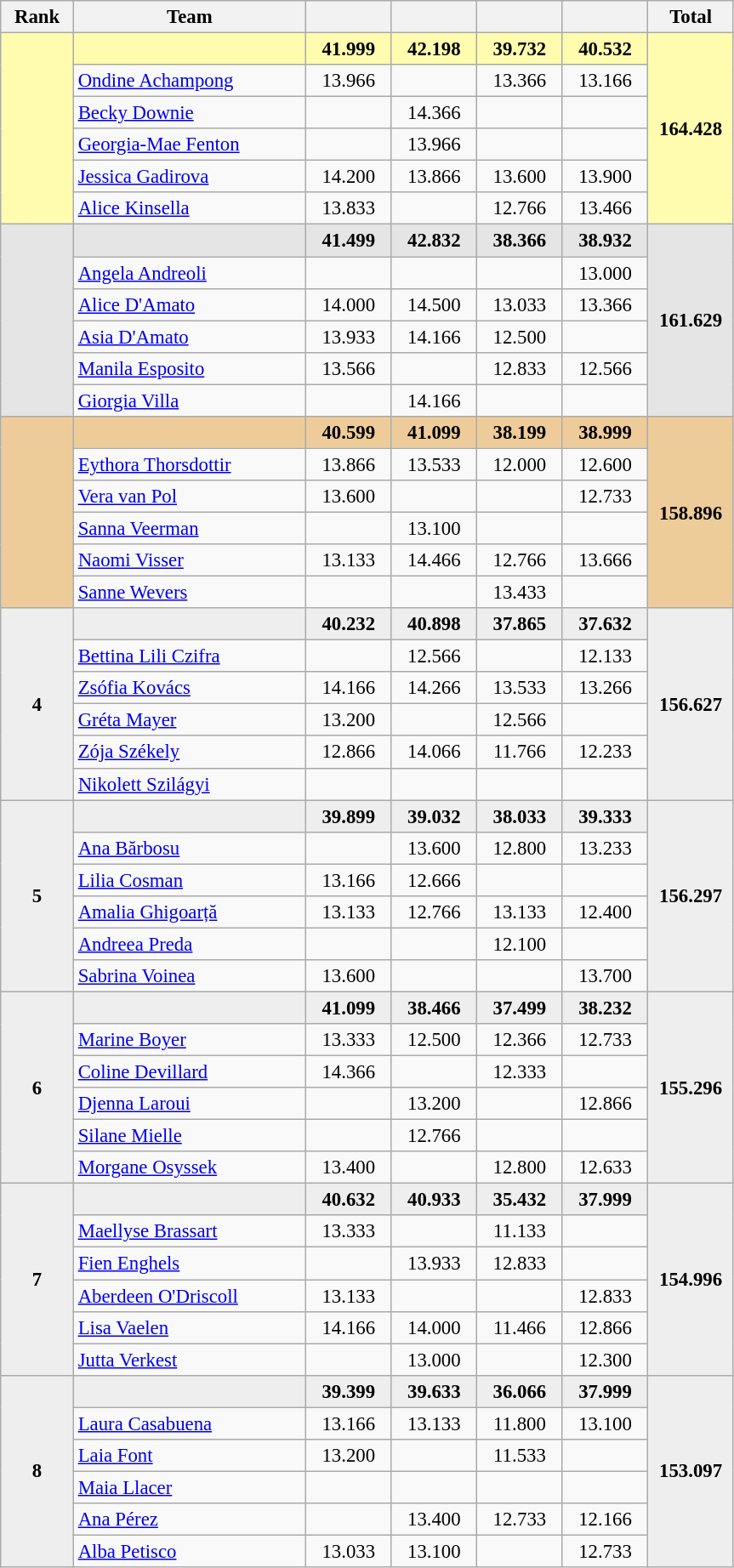<table class="wikitable sortable" style="text-align:center; font-size:95%">
<tr>
<th scope="col" style="width:50px;">Rank</th>
<th scope="col" style="width:175px;">Team</th>
<th scope="col" style="width:60px;"></th>
<th scope="col" style="width:60px;"></th>
<th scope="col" style="width:60px;"></th>
<th scope="col" style="width:60px;"></th>
<th scope="col" style="width:60px;">Total</th>
</tr>
<tr style="background:#fffcaf;">
<td rowspan="6"><strong></strong></td>
<td style="text-align:left;"><strong></strong></td>
<td><strong>41.999</strong></td>
<td><strong>42.198</strong></td>
<td><strong>39.732</strong></td>
<td><strong>40.532</strong></td>
<td rowspan="6"><strong>164.428</strong></td>
</tr>
<tr>
<td style="text-align:left;"><a href='#'>Ondine Achampong</a></td>
<td>13.966</td>
<td></td>
<td>13.366</td>
<td>13.166</td>
</tr>
<tr>
<td style="text-align:left;"><a href='#'>Becky Downie</a></td>
<td></td>
<td>14.366</td>
<td></td>
<td></td>
</tr>
<tr>
<td style="text-align:left;"><a href='#'>Georgia-Mae Fenton</a></td>
<td></td>
<td>13.966</td>
<td></td>
<td></td>
</tr>
<tr>
<td style="text-align:left;"><a href='#'>Jessica Gadirova</a></td>
<td>14.200</td>
<td>13.866</td>
<td>13.600</td>
<td>13.900</td>
</tr>
<tr>
<td style="text-align:left;"><a href='#'>Alice Kinsella</a></td>
<td>13.833</td>
<td></td>
<td>12.766</td>
<td>13.466</td>
</tr>
<tr style="background:#e5e5e5;">
<td rowspan="6"><strong></strong></td>
<td style="text-align:left;"><strong></strong></td>
<td><strong>41.499</strong></td>
<td><strong>42.832</strong></td>
<td><strong>38.366</strong></td>
<td><strong>38.932</strong></td>
<td rowspan="6"><strong>161.629</strong></td>
</tr>
<tr>
<td style="text-align:left;"><a href='#'>Angela Andreoli</a></td>
<td></td>
<td></td>
<td></td>
<td>13.000</td>
</tr>
<tr>
<td style="text-align:left;"><a href='#'>Alice D'Amato</a></td>
<td>14.000</td>
<td>14.500</td>
<td>13.033</td>
<td>13.366</td>
</tr>
<tr>
<td style="text-align:left;"><a href='#'>Asia D'Amato</a></td>
<td>13.933</td>
<td>14.166</td>
<td>12.500</td>
<td></td>
</tr>
<tr>
<td style="text-align:left;"><a href='#'>Manila Esposito</a></td>
<td>13.566</td>
<td></td>
<td>12.833</td>
<td>12.566</td>
</tr>
<tr>
<td style="text-align:left;"><a href='#'>Giorgia Villa</a></td>
<td></td>
<td>14.166</td>
<td></td>
<td></td>
</tr>
<tr style="background:#ec9;">
<td rowspan="6"><strong></strong></td>
<td style="text-align:left;"><strong></strong></td>
<td><strong>40.599</strong></td>
<td><strong>41.099</strong></td>
<td><strong>38.199</strong></td>
<td><strong>38.999</strong></td>
<td rowspan="6"><strong>158.896</strong></td>
</tr>
<tr>
<td style="text-align:left;"><a href='#'>Eythora Thorsdottir</a></td>
<td>13.866</td>
<td>13.533</td>
<td>12.000</td>
<td>12.600</td>
</tr>
<tr>
<td style="text-align:left;"><a href='#'>Vera van Pol</a></td>
<td>13.600</td>
<td></td>
<td></td>
<td>12.733</td>
</tr>
<tr>
<td style="text-align:left;"><a href='#'>Sanna Veerman</a></td>
<td></td>
<td>13.100</td>
<td></td>
<td></td>
</tr>
<tr>
<td style="text-align:left;"><a href='#'>Naomi Visser</a></td>
<td>13.133</td>
<td>14.466</td>
<td>12.766</td>
<td>13.666</td>
</tr>
<tr>
<td style="text-align:left;"><a href='#'>Sanne Wevers</a></td>
<td></td>
<td></td>
<td>13.433</td>
<td></td>
</tr>
<tr style="background:#eee;">
<td rowspan="6"><strong>4</strong></td>
<td style="text-align:left;"><strong></strong></td>
<td><strong>40.232</strong></td>
<td><strong>40.898</strong></td>
<td><strong>37.865</strong></td>
<td><strong>37.632</strong></td>
<td rowspan="6"><strong>156.627</strong></td>
</tr>
<tr>
<td style="text-align:left;"><a href='#'>Bettina Lili Czifra</a></td>
<td></td>
<td>12.566</td>
<td></td>
<td>12.133</td>
</tr>
<tr>
<td style="text-align:left;"><a href='#'>Zsófia Kovács</a></td>
<td>14.166</td>
<td>14.266</td>
<td>13.533</td>
<td>13.266</td>
</tr>
<tr>
<td style="text-align:left;"><a href='#'>Gréta Mayer</a></td>
<td>13.200</td>
<td></td>
<td>12.566</td>
<td></td>
</tr>
<tr>
<td style="text-align:left;"><a href='#'>Zója Székely</a></td>
<td>12.866</td>
<td>14.066</td>
<td>11.766</td>
<td>12.233</td>
</tr>
<tr>
<td style="text-align:left;"><a href='#'>Nikolett Szilágyi</a></td>
<td></td>
<td></td>
<td></td>
<td></td>
</tr>
<tr style="background:#eee;">
<td rowspan="6"><strong>5</strong></td>
<td style="text-align:left;"><strong></strong></td>
<td><strong>39.899</strong></td>
<td><strong>39.032</strong></td>
<td><strong>38.033</strong></td>
<td><strong>39.333</strong></td>
<td rowspan="6"><strong>156.297</strong></td>
</tr>
<tr>
<td style="text-align:left;"><a href='#'>Ana Bărbosu</a></td>
<td></td>
<td>13.600</td>
<td>12.800</td>
<td>13.233</td>
</tr>
<tr>
<td style="text-align:left;"><a href='#'>Lilia Cosman</a></td>
<td>13.166</td>
<td>12.666</td>
<td></td>
<td></td>
</tr>
<tr>
<td style="text-align:left;"><a href='#'>Amalia Ghigoarță</a></td>
<td>13.133</td>
<td>12.766</td>
<td>13.133</td>
<td>12.400</td>
</tr>
<tr>
<td style="text-align:left;"><a href='#'>Andreea Preda</a></td>
<td></td>
<td></td>
<td>12.100</td>
<td></td>
</tr>
<tr>
<td style="text-align:left;"><a href='#'>Sabrina Voinea</a></td>
<td>13.600</td>
<td></td>
<td></td>
<td>13.700</td>
</tr>
<tr style="background:#eee;">
<td rowspan="6"><strong>6</strong></td>
<td style="text-align:left;"><strong></strong></td>
<td><strong>41.099</strong></td>
<td><strong>38.466</strong></td>
<td><strong>37.499</strong></td>
<td><strong>38.232</strong></td>
<td rowspan="6"><strong>155.296</strong></td>
</tr>
<tr>
<td style="text-align:left;"><a href='#'>Marine Boyer</a></td>
<td>13.333</td>
<td>12.500</td>
<td>12.366</td>
<td>12.733</td>
</tr>
<tr>
<td style="text-align:left;"><a href='#'>Coline Devillard</a></td>
<td>14.366</td>
<td></td>
<td>12.333</td>
<td></td>
</tr>
<tr>
<td style="text-align:left;"><a href='#'>Djenna Laroui</a></td>
<td></td>
<td>13.200</td>
<td></td>
<td>12.866</td>
</tr>
<tr>
<td style="text-align:left;"><a href='#'>Silane Mielle</a></td>
<td></td>
<td>12.766</td>
<td></td>
<td></td>
</tr>
<tr>
<td style="text-align:left;"><a href='#'>Morgane Osyssek</a></td>
<td>13.400</td>
<td></td>
<td>12.800</td>
<td>12.633</td>
</tr>
<tr style="background:#eee;">
<td rowspan="6"><strong>7</strong></td>
<td style="text-align:left;"><strong></strong></td>
<td><strong>40.632</strong></td>
<td><strong>40.933</strong></td>
<td><strong>35.432</strong></td>
<td><strong>37.999</strong></td>
<td rowspan="6"><strong>154.996</strong></td>
</tr>
<tr>
<td style="text-align:left;"><a href='#'>Maellyse Brassart</a></td>
<td>13.333</td>
<td></td>
<td>11.133</td>
<td></td>
</tr>
<tr>
<td style="text-align:left;"><a href='#'>Fien Enghels</a></td>
<td></td>
<td>13.933</td>
<td>12.833</td>
<td></td>
</tr>
<tr>
<td style="text-align:left;"><a href='#'>Aberdeen O'Driscoll</a></td>
<td>13.133</td>
<td></td>
<td></td>
<td>12.833</td>
</tr>
<tr>
<td style="text-align:left;"><a href='#'>Lisa Vaelen</a></td>
<td>14.166</td>
<td>14.000</td>
<td>11.466</td>
<td>12.866</td>
</tr>
<tr>
<td style="text-align:left;"><a href='#'>Jutta Verkest</a></td>
<td></td>
<td>13.000</td>
<td></td>
<td>12.300</td>
</tr>
<tr style="background:#eee;">
<td rowspan="6"><strong>8</strong></td>
<td style="text-align:left;"><strong></strong></td>
<td><strong>39.399</strong></td>
<td><strong>39.633</strong></td>
<td><strong>36.066</strong></td>
<td><strong>37.999</strong></td>
<td rowspan="6"><strong>153.097</strong></td>
</tr>
<tr>
<td style="text-align:left;"><a href='#'>Laura Casabuena</a></td>
<td>13.166</td>
<td>13.133</td>
<td>11.800</td>
<td>13.100</td>
</tr>
<tr>
<td style="text-align:left;"><a href='#'>Laia Font</a></td>
<td>13.200</td>
<td></td>
<td>11.533</td>
<td></td>
</tr>
<tr>
<td style="text-align:left;"><a href='#'>Maia Llacer</a></td>
<td></td>
<td></td>
<td></td>
<td></td>
</tr>
<tr>
<td style="text-align:left;"><a href='#'>Ana Pérez</a></td>
<td></td>
<td>13.400</td>
<td>12.733</td>
<td>12.166</td>
</tr>
<tr>
<td style="text-align:left;"><a href='#'>Alba Petisco</a></td>
<td>13.033</td>
<td>13.100</td>
<td></td>
<td>12.733</td>
</tr>
</table>
